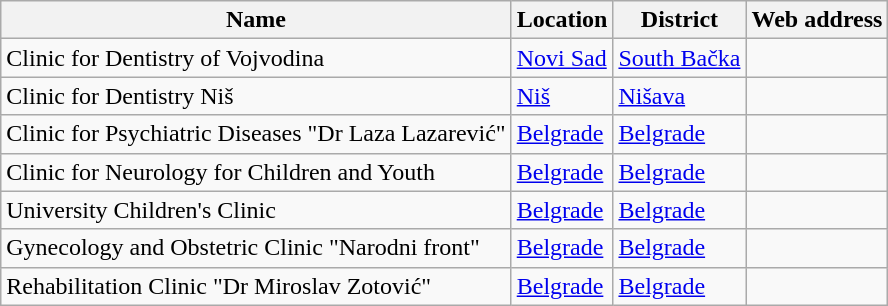<table class="wikitable sortable">
<tr>
<th>Name</th>
<th>Location</th>
<th>District</th>
<th>Web address</th>
</tr>
<tr>
<td>Clinic for Dentistry of Vojvodina</td>
<td><a href='#'>Novi Sad</a></td>
<td><a href='#'>South Bačka</a></td>
<td></td>
</tr>
<tr>
<td>Clinic for Dentistry Niš</td>
<td><a href='#'>Niš</a></td>
<td><a href='#'>Nišava</a></td>
<td></td>
</tr>
<tr>
<td>Clinic for Psychiatric Diseases "Dr Laza Lazarević"</td>
<td><a href='#'>Belgrade</a></td>
<td><a href='#'>Belgrade</a></td>
<td></td>
</tr>
<tr>
<td>Clinic for Neurology for Children and Youth</td>
<td><a href='#'>Belgrade</a></td>
<td><a href='#'>Belgrade</a></td>
<td></td>
</tr>
<tr>
<td>University Children's Clinic</td>
<td><a href='#'>Belgrade</a></td>
<td><a href='#'>Belgrade</a></td>
<td></td>
</tr>
<tr>
<td>Gynecology and Obstetric Clinic "Narodni front"</td>
<td><a href='#'>Belgrade</a></td>
<td><a href='#'>Belgrade</a></td>
<td></td>
</tr>
<tr>
<td>Rehabilitation Clinic "Dr Miroslav Zotović"</td>
<td><a href='#'>Belgrade</a></td>
<td><a href='#'>Belgrade</a></td>
<td></td>
</tr>
</table>
